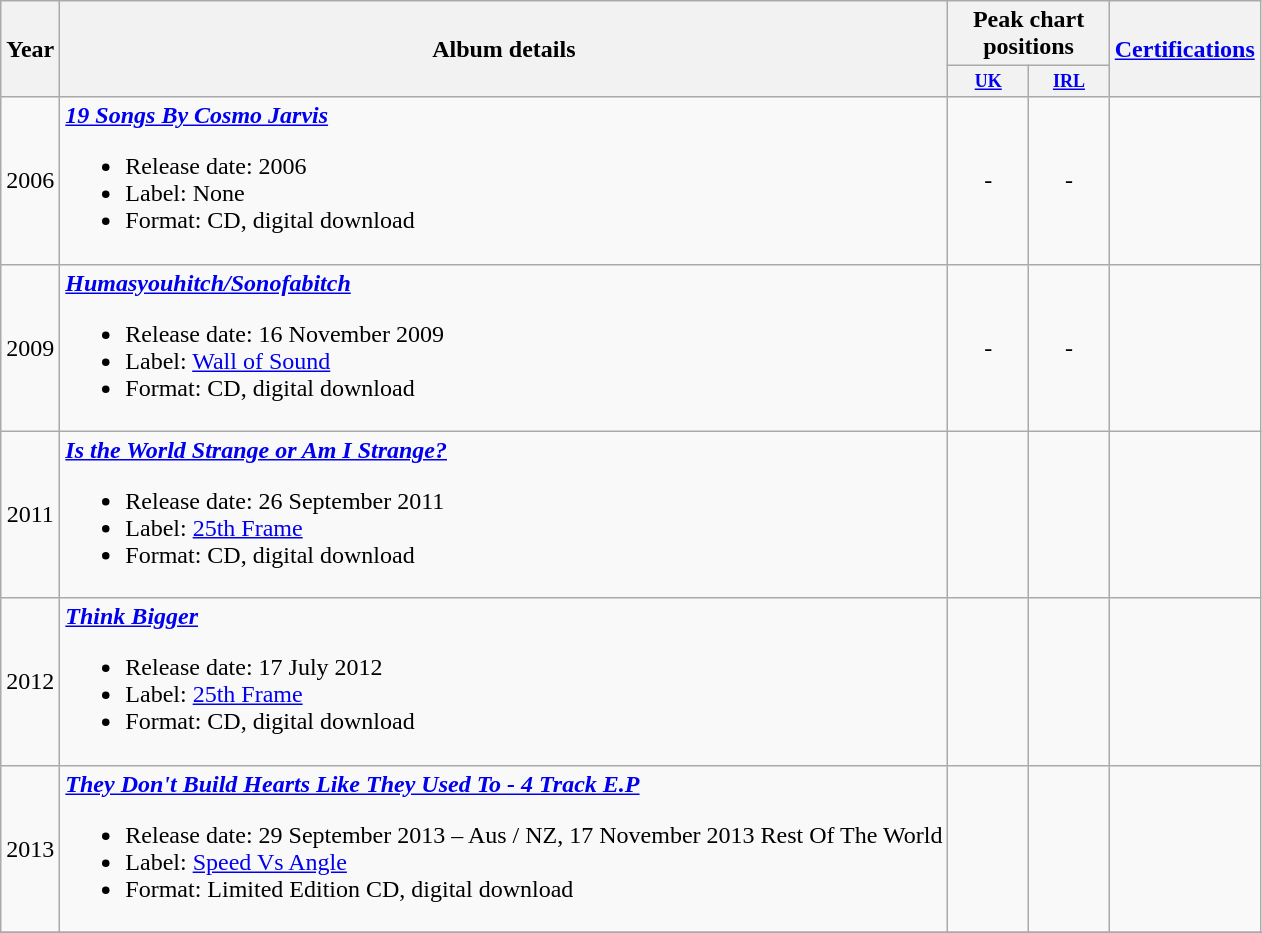<table class="wikitable" style="text-align:center;">
<tr>
<th rowspan="2">Year</th>
<th rowspan="2">Album details</th>
<th colspan="2">Peak chart positions</th>
<th rowspan="2"><a href='#'>Certifications</a></th>
</tr>
<tr>
<th style="width:4em;font-size:75%;"><a href='#'>UK</a></th>
<th style="width:4em;font-size:75%;"><a href='#'>IRL</a></th>
</tr>
<tr>
<td>2006</td>
<td align="left"><strong><em><a href='#'>19 Songs By Cosmo Jarvis</a></em></strong><br><ul><li>Release date: 2006</li><li>Label: None</li><li>Format: CD, digital download</li></ul></td>
<td style="text-align:center;">-</td>
<td style="text-align:center;">-</td>
<td align="left"></td>
</tr>
<tr>
<td>2009</td>
<td align="left"><strong><em><a href='#'>Humasyouhitch/Sonofabitch</a></em></strong><br><ul><li>Release date: 16 November 2009</li><li>Label: <a href='#'>Wall of Sound</a></li><li>Format: CD, digital download</li></ul></td>
<td style="text-align:center;">-</td>
<td style="text-align:center;">-</td>
<td align="left"></td>
</tr>
<tr>
<td>2011</td>
<td align="left"><strong><em><a href='#'>Is the World Strange or Am I Strange?</a></em></strong><br><ul><li>Release date: 26 September 2011</li><li>Label: <a href='#'>25th Frame</a></li><li>Format: CD, digital download</li></ul></td>
<td style="text-align:center;"></td>
<td style="text-align:center;"></td>
<td align="left"></td>
</tr>
<tr>
<td>2012</td>
<td align="left"><strong><em><a href='#'>Think Bigger</a></em></strong><br><ul><li>Release date: 17 July 2012</li><li>Label: <a href='#'>25th Frame</a></li><li>Format: CD, digital download</li></ul></td>
<td style="text-align:center;"></td>
<td style="text-align:center;"></td>
<td align="left"></td>
</tr>
<tr>
<td>2013</td>
<td align="left"><strong><em><a href='#'>They Don't Build Hearts Like They Used To - 4 Track E.P</a></em></strong><br><ul><li>Release date: 29 September 2013 – Aus / NZ, 17 November 2013 Rest Of The World</li><li>Label: <a href='#'>Speed Vs Angle</a></li><li>Format: Limited Edition CD, digital download</li></ul></td>
<td style="text-align:center;"></td>
<td style="text-align:center;"></td>
<td align="left"></td>
</tr>
<tr>
</tr>
</table>
